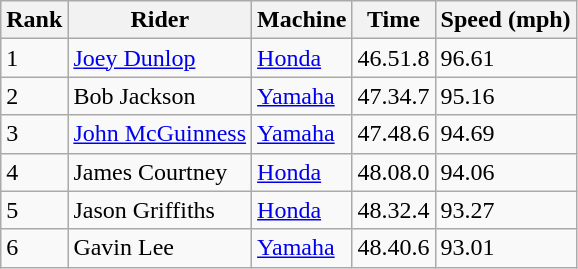<table class="wikitable">
<tr>
<th>Rank</th>
<th>Rider</th>
<th>Machine</th>
<th>Time</th>
<th>Speed (mph)</th>
</tr>
<tr>
<td>1</td>
<td> <a href='#'>Joey Dunlop</a></td>
<td><a href='#'>Honda</a></td>
<td>46.51.8</td>
<td>96.61</td>
</tr>
<tr>
<td>2</td>
<td> Bob Jackson</td>
<td><a href='#'>Yamaha</a></td>
<td>47.34.7</td>
<td>95.16</td>
</tr>
<tr>
<td>3</td>
<td> <a href='#'>John McGuinness</a></td>
<td><a href='#'>Yamaha</a></td>
<td>47.48.6</td>
<td>94.69</td>
</tr>
<tr>
<td>4</td>
<td> James Courtney</td>
<td><a href='#'>Honda</a></td>
<td>48.08.0</td>
<td>94.06</td>
</tr>
<tr>
<td>5</td>
<td> Jason Griffiths</td>
<td><a href='#'>Honda</a></td>
<td>48.32.4</td>
<td>93.27</td>
</tr>
<tr>
<td>6</td>
<td> Gavin Lee</td>
<td><a href='#'>Yamaha</a></td>
<td>48.40.6</td>
<td>93.01</td>
</tr>
</table>
